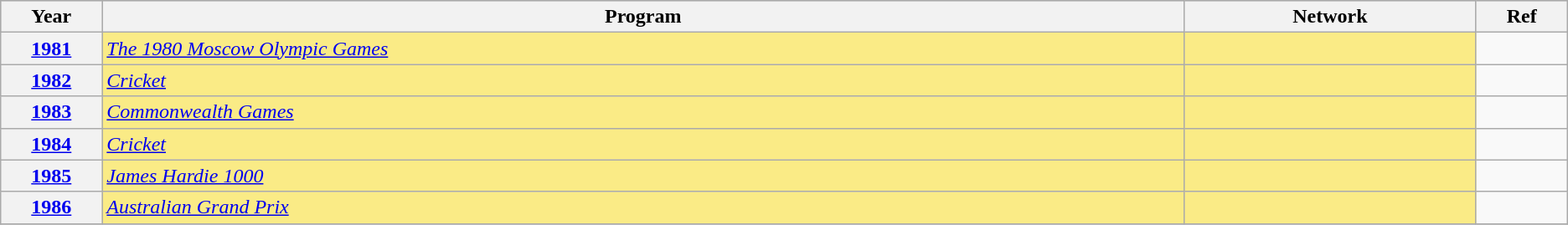<table class="wikitable sortable">
<tr style="background:#bebebe;">
<th scope="col" style="width:1%;">Year</th>
<th scope="col" style="width:16%;">Program</th>
<th scope="col" style="width:4%;">Network</th>
<th scope="col" style="width:1%;" class="unsortable">Ref</th>
</tr>
<tr>
<th scope="row" style="text-align:center"><a href='#'>1981</a></th>
<td style="background:#FAEB86"><em><a href='#'>The 1980 Moscow Olympic Games</a></em></td>
<td style="background:#FAEB86"></td>
<td></td>
</tr>
<tr>
<th scope="row" style="text-align:center"><a href='#'>1982</a></th>
<td style="background:#FAEB86"><em><a href='#'>Cricket</a></em></td>
<td style="background:#FAEB86"></td>
<td></td>
</tr>
<tr>
<th scope="row" style="text-align:center"><a href='#'>1983</a></th>
<td style="background:#FAEB86"><em><a href='#'>Commonwealth Games</a></em></td>
<td style="background:#FAEB86"></td>
<td></td>
</tr>
<tr>
<th scope="row" style="text-align:center"><a href='#'>1984</a></th>
<td style="background:#FAEB86"><em><a href='#'>Cricket</a></em></td>
<td style="background:#FAEB86"></td>
<td></td>
</tr>
<tr>
<th scope="row" style="text-align:center"><a href='#'>1985</a></th>
<td style="background:#FAEB86"><em><a href='#'>James Hardie 1000</a></em></td>
<td style="background:#FAEB86"></td>
<td></td>
</tr>
<tr>
<th scope="row" style="text-align:center"><a href='#'>1986</a></th>
<td style="background:#FAEB86"><em><a href='#'>Australian Grand Prix</a></em></td>
<td style="background:#FAEB86"></td>
<td></td>
</tr>
<tr>
</tr>
</table>
